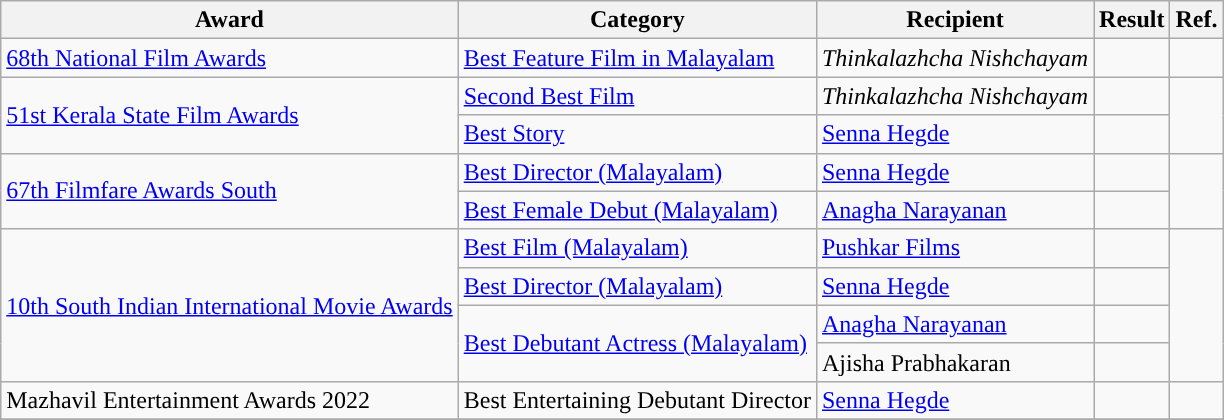<table class="wikitable">
<tr>
<th>Award</th>
<th>Category</th>
<th>Recipient</th>
<th>Result</th>
<th>Ref.</th>
</tr>
<tr>
<td><a href='#'>68th National Film Awards</a></td>
<td><a href='#'>Best Feature Film in Malayalam</a></td>
<td><em>Thinkalazhcha Nishchayam</em></td>
<td></td>
<td></td>
</tr>
<tr>
<td rowspan="2"><a href='#'>51st Kerala State Film Awards</a></td>
<td><a href='#'>Second Best Film</a></td>
<td><em>Thinkalazhcha Nishchayam</em></td>
<td></td>
<td rowspan="2"></td>
</tr>
<tr>
<td><a href='#'>Best Story</a></td>
<td><a href='#'>Senna Hegde</a></td>
<td></td>
</tr>
<tr>
<td rowspan="2"><a href='#'>67th Filmfare Awards South</a></td>
<td><a href='#'>Best Director (Malayalam)</a></td>
<td><a href='#'>Senna Hegde</a></td>
<td></td>
<td rowspan="2"></td>
</tr>
<tr>
<td><a href='#'>Best Female Debut (Malayalam)</a></td>
<td><a href='#'>Anagha Narayanan</a></td>
<td></td>
</tr>
<tr>
<td rowspan="4"><a href='#'>10th South Indian International Movie Awards</a></td>
<td><a href='#'>Best Film (Malayalam)</a></td>
<td><a href='#'>Pushkar Films</a></td>
<td></td>
<td rowspan="4"></td>
</tr>
<tr>
<td><a href='#'>Best Director (Malayalam)</a></td>
<td><a href='#'>Senna Hegde</a></td>
<td></td>
</tr>
<tr>
<td rowspan=2><a href='#'>Best Debutant Actress (Malayalam)</a></td>
<td><a href='#'>Anagha Narayanan</a></td>
<td></td>
</tr>
<tr>
<td>Ajisha Prabhakaran</td>
<td></td>
</tr>
<tr>
<td>Mazhavil Entertainment Awards 2022</td>
<td>Best Entertaining Debutant Director</td>
<td><a href='#'>Senna Hegde</a></td>
<td></td>
<td></td>
</tr>
<tr>
</tr>
</table>
